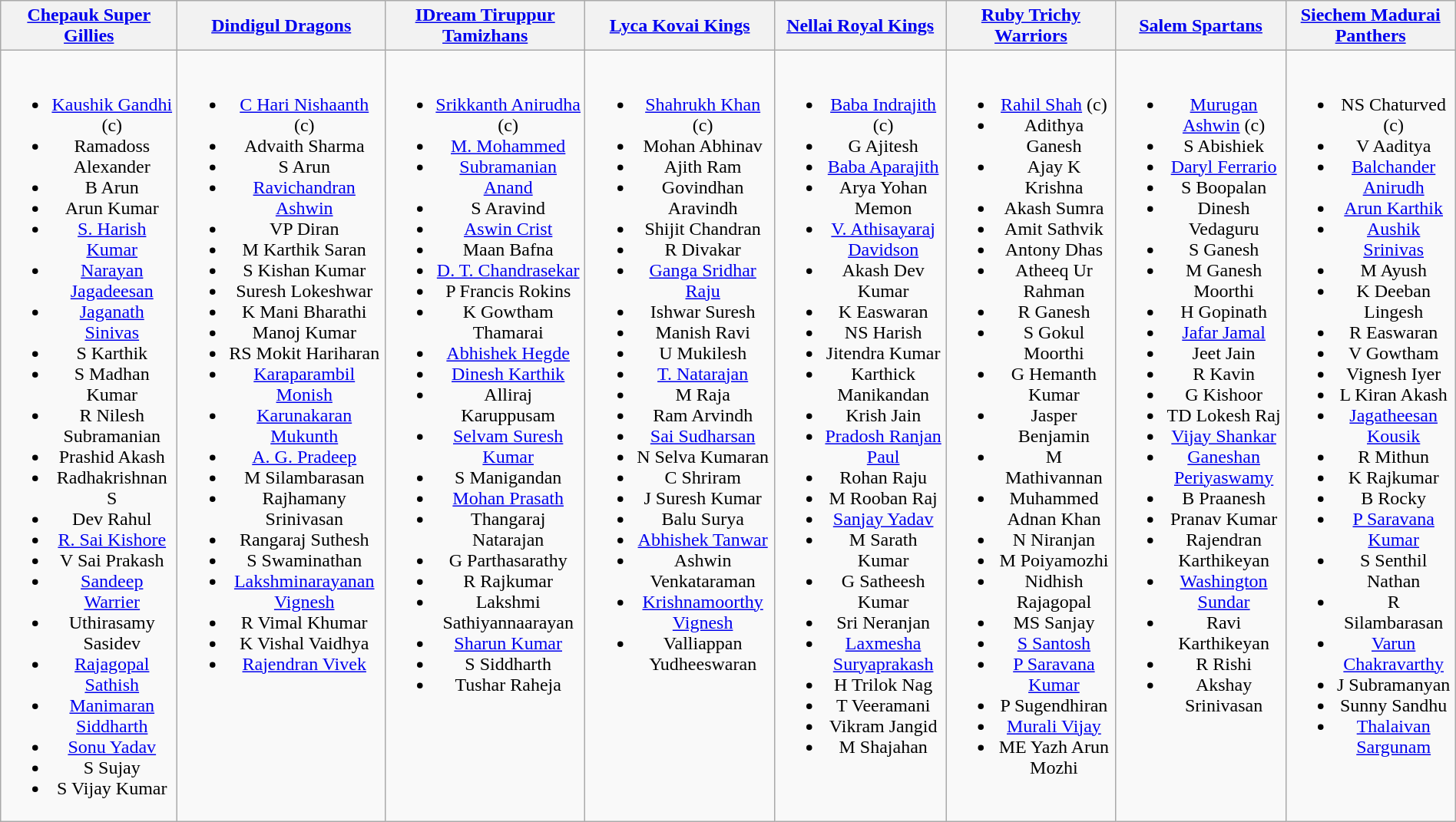<table class="wikitable" style="text-align:center; margin:auto">
<tr>
<th><a href='#'>Chepauk Super Gillies</a></th>
<th><a href='#'>Dindigul Dragons</a></th>
<th><a href='#'>IDream Tiruppur Tamizhans</a></th>
<th><a href='#'>Lyca Kovai Kings</a></th>
<th><a href='#'>Nellai Royal Kings</a></th>
<th><a href='#'>Ruby Trichy Warriors</a></th>
<th><a href='#'>Salem Spartans</a></th>
<th><a href='#'>Siechem Madurai Panthers</a></th>
</tr>
<tr style="vertical-align:top">
<td><br><ul><li><a href='#'>Kaushik Gandhi</a> (c)</li><li>Ramadoss Alexander</li><li>B Arun</li><li>Arun Kumar</li><li><a href='#'>S. Harish Kumar</a></li><li><a href='#'>Narayan Jagadeesan</a></li><li><a href='#'>Jaganath Sinivas</a></li><li>S Karthik</li><li>S Madhan Kumar</li><li>R Nilesh Subramanian</li><li>Prashid Akash</li><li>Radhakrishnan S</li><li>Dev Rahul</li><li><a href='#'>R. Sai Kishore</a></li><li>V Sai Prakash</li><li><a href='#'>Sandeep Warrier</a></li><li>Uthirasamy Sasidev</li><li><a href='#'>Rajagopal Sathish</a></li><li><a href='#'>Manimaran Siddharth</a></li><li><a href='#'>Sonu Yadav</a></li><li>S Sujay</li><li>S Vijay Kumar</li></ul></td>
<td><br><ul><li><a href='#'>C Hari Nishaanth</a> (c)</li><li>Advaith Sharma</li><li>S Arun</li><li><a href='#'>Ravichandran Ashwin</a></li><li>VP Diran</li><li>M Karthik Saran</li><li>S Kishan Kumar</li><li>Suresh Lokeshwar</li><li>K Mani Bharathi</li><li>Manoj Kumar</li><li>RS Mokit Hariharan</li><li><a href='#'>Karaparambil Monish</a></li><li><a href='#'>Karunakaran Mukunth</a></li><li><a href='#'>A. G. Pradeep</a></li><li>M Silambarasan</li><li>Rajhamany Srinivasan</li><li>Rangaraj Suthesh</li><li>S Swaminathan</li><li><a href='#'>Lakshminarayanan Vignesh</a></li><li>R Vimal Khumar</li><li>K Vishal Vaidhya</li><li><a href='#'>Rajendran Vivek</a></li></ul></td>
<td><br><ul><li><a href='#'>Srikkanth Anirudha</a> (c)</li><li><a href='#'>M. Mohammed</a></li><li><a href='#'>Subramanian Anand</a></li><li>S Aravind</li><li><a href='#'>Aswin Crist</a></li><li>Maan Bafna</li><li><a href='#'>D. T. Chandrasekar</a></li><li>P Francis Rokins</li><li>K Gowtham Thamarai</li><li><a href='#'>Abhishek Hegde</a></li><li><a href='#'>Dinesh Karthik</a></li><li>Alliraj Karuppusam</li><li><a href='#'>Selvam Suresh Kumar</a></li><li>S Manigandan</li><li><a href='#'>Mohan Prasath</a></li><li>Thangaraj Natarajan</li><li>G Parthasarathy</li><li>R Rajkumar</li><li>Lakshmi Sathiyannaarayan</li><li><a href='#'>Sharun Kumar</a></li><li>S Siddharth</li><li>Tushar Raheja</li></ul></td>
<td><br><ul><li><a href='#'>Shahrukh Khan</a> (c)</li><li>Mohan Abhinav</li><li>Ajith Ram</li><li>Govindhan Aravindh</li><li>Shijit Chandran</li><li>R Divakar</li><li><a href='#'>Ganga Sridhar Raju</a></li><li>Ishwar Suresh</li><li>Manish Ravi</li><li>U Mukilesh</li><li><a href='#'>T. Natarajan</a></li><li>M Raja</li><li>Ram Arvindh</li><li><a href='#'>Sai Sudharsan</a></li><li>N Selva Kumaran</li><li>C Shriram</li><li>J Suresh Kumar</li><li>Balu Surya</li><li><a href='#'>Abhishek Tanwar</a></li><li>Ashwin Venkataraman</li><li><a href='#'>Krishnamoorthy Vignesh</a></li><li>Valliappan Yudheeswaran</li></ul></td>
<td><br><ul><li><a href='#'>Baba Indrajith</a> (c)</li><li>G Ajitesh</li><li><a href='#'>Baba Aparajith</a></li><li>Arya Yohan Memon</li><li><a href='#'>V. Athisayaraj Davidson</a></li><li>Akash Dev Kumar</li><li>K Easwaran</li><li>NS Harish</li><li>Jitendra Kumar</li><li>Karthick Manikandan</li><li>Krish Jain</li><li><a href='#'>Pradosh Ranjan Paul</a></li><li>Rohan Raju</li><li>M Rooban Raj</li><li><a href='#'>Sanjay Yadav</a></li><li>M Sarath Kumar</li><li>G Satheesh Kumar</li><li>Sri Neranjan</li><li><a href='#'>Laxmesha Suryaprakash</a></li><li>H Trilok Nag</li><li>T Veeramani</li><li>Vikram Jangid</li><li>M Shajahan</li></ul></td>
<td><br><ul><li><a href='#'>Rahil Shah</a> (c)</li><li>Adithya Ganesh</li><li>Ajay K Krishna</li><li>Akash Sumra</li><li>Amit Sathvik</li><li>Antony Dhas</li><li>Atheeq Ur Rahman</li><li>R Ganesh</li><li>S Gokul Moorthi</li><li>G Hemanth Kumar</li><li>Jasper Benjamin</li><li>M Mathivannan</li><li>Muhammed Adnan Khan</li><li>N Niranjan</li><li>M Poiyamozhi</li><li>Nidhish Rajagopal</li><li>MS Sanjay</li><li><a href='#'>S Santosh</a></li><li><a href='#'>P Saravana Kumar</a></li><li>P Sugendhiran</li><li><a href='#'>Murali Vijay</a></li><li>ME Yazh Arun Mozhi</li></ul></td>
<td><br><ul><li><a href='#'>Murugan Ashwin</a> (c)</li><li>S Abishiek</li><li><a href='#'>Daryl Ferrario</a></li><li>S Boopalan</li><li>Dinesh Vedaguru</li><li>S Ganesh</li><li>M Ganesh Moorthi</li><li>H Gopinath</li><li><a href='#'>Jafar Jamal</a></li><li>Jeet Jain</li><li>R Kavin</li><li>G Kishoor</li><li>TD Lokesh Raj</li><li><a href='#'>Vijay Shankar</a></li><li><a href='#'>Ganeshan Periyaswamy</a></li><li>B Praanesh</li><li>Pranav Kumar</li><li>Rajendran Karthikeyan</li><li><a href='#'>Washington Sundar</a></li><li>Ravi Karthikeyan</li><li>R Rishi</li><li>Akshay Srinivasan</li></ul></td>
<td><br><ul><li>NS Chaturved (c)</li><li>V Aaditya</li><li><a href='#'>Balchander Anirudh</a></li><li><a href='#'>Arun Karthik</a></li><li><a href='#'>Aushik Srinivas</a></li><li>M Ayush</li><li>K Deeban Lingesh</li><li>R Easwaran</li><li>V Gowtham</li><li>Vignesh Iyer</li><li>L Kiran Akash</li><li><a href='#'>Jagatheesan Kousik</a></li><li>R Mithun</li><li>K Rajkumar</li><li>B Rocky</li><li><a href='#'>P Saravana Kumar</a></li><li>S Senthil Nathan</li><li>R Silambarasan</li><li><a href='#'>Varun Chakravarthy</a></li><li>J Subramanyan</li><li>Sunny Sandhu</li><li><a href='#'>Thalaivan Sargunam</a></li></ul></td>
</tr>
</table>
